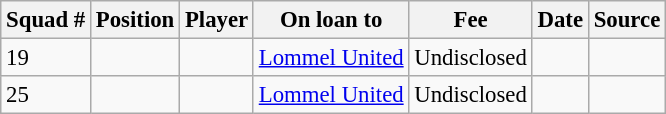<table class="wikitable sortable" style="text-align:center; font-size:95%; text-align:left">
<tr>
<th><strong>Squad #</strong></th>
<th><strong>Position</strong></th>
<th><strong>Player</strong></th>
<th><strong>On loan to</strong></th>
<th><strong>Fee</strong></th>
<th><strong>Date</strong></th>
<th><strong>Source</strong></th>
</tr>
<tr>
<td>19</td>
<td></td>
<td></td>
<td> <a href='#'>Lommel United</a></td>
<td>Undisclosed</td>
<td></td>
<td></td>
</tr>
<tr>
<td>25</td>
<td></td>
<td></td>
<td> <a href='#'>Lommel United</a></td>
<td>Undisclosed</td>
<td></td>
<td></td>
</tr>
</table>
